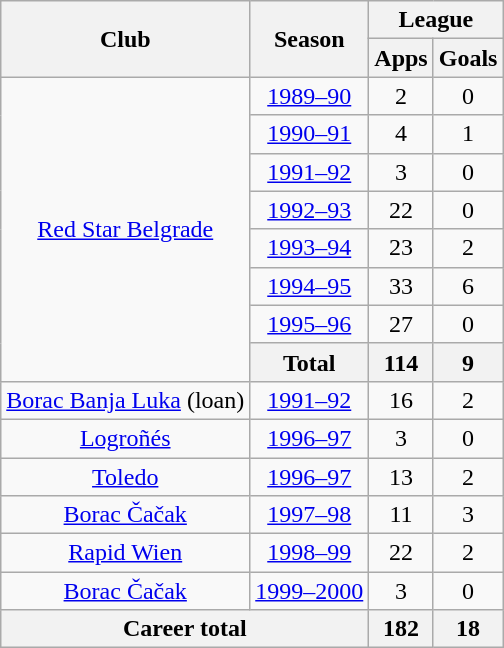<table class="wikitable" style="text-align:center">
<tr>
<th rowspan="2">Club</th>
<th rowspan="2">Season</th>
<th colspan="2">League</th>
</tr>
<tr>
<th>Apps</th>
<th>Goals</th>
</tr>
<tr>
<td rowspan="8"><a href='#'>Red Star Belgrade</a></td>
<td><a href='#'>1989–90</a></td>
<td>2</td>
<td>0</td>
</tr>
<tr>
<td><a href='#'>1990–91</a></td>
<td>4</td>
<td>1</td>
</tr>
<tr>
<td><a href='#'>1991–92</a></td>
<td>3</td>
<td>0</td>
</tr>
<tr>
<td><a href='#'>1992–93</a></td>
<td>22</td>
<td>0</td>
</tr>
<tr>
<td><a href='#'>1993–94</a></td>
<td>23</td>
<td>2</td>
</tr>
<tr>
<td><a href='#'>1994–95</a></td>
<td>33</td>
<td>6</td>
</tr>
<tr>
<td><a href='#'>1995–96</a></td>
<td>27</td>
<td>0</td>
</tr>
<tr>
<th>Total</th>
<th>114</th>
<th>9</th>
</tr>
<tr>
<td><a href='#'>Borac Banja Luka</a> (loan)</td>
<td><a href='#'>1991–92</a></td>
<td>16</td>
<td>2</td>
</tr>
<tr>
<td><a href='#'>Logroñés</a></td>
<td><a href='#'>1996–97</a></td>
<td>3</td>
<td>0</td>
</tr>
<tr>
<td><a href='#'>Toledo</a></td>
<td><a href='#'>1996–97</a></td>
<td>13</td>
<td>2</td>
</tr>
<tr>
<td><a href='#'>Borac Čačak</a></td>
<td><a href='#'>1997–98</a></td>
<td>11</td>
<td>3</td>
</tr>
<tr>
<td><a href='#'>Rapid Wien</a></td>
<td><a href='#'>1998–99</a></td>
<td>22</td>
<td>2</td>
</tr>
<tr>
<td><a href='#'>Borac Čačak</a></td>
<td><a href='#'>1999–2000</a></td>
<td>3</td>
<td>0</td>
</tr>
<tr>
<th colspan="2">Career total</th>
<th>182</th>
<th>18</th>
</tr>
</table>
